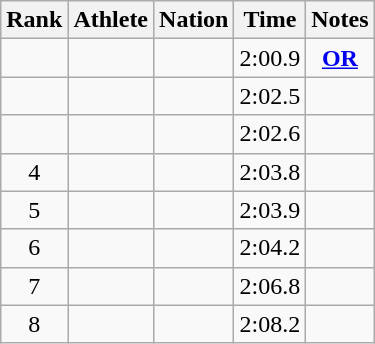<table class="wikitable sortable" style="text-align:center">
<tr>
<th>Rank</th>
<th>Athlete</th>
<th>Nation</th>
<th>Time</th>
<th>Notes</th>
</tr>
<tr>
<td></td>
<td align=left></td>
<td align=left></td>
<td>2:00.9</td>
<td><strong><a href='#'>OR</a></strong></td>
</tr>
<tr>
<td></td>
<td align=left></td>
<td align=left></td>
<td>2:02.5</td>
<td></td>
</tr>
<tr>
<td></td>
<td align=left></td>
<td align=left></td>
<td>2:02.6</td>
<td></td>
</tr>
<tr>
<td>4</td>
<td align=left></td>
<td align=left></td>
<td>2:03.8</td>
<td></td>
</tr>
<tr>
<td>5</td>
<td align=left></td>
<td align=left></td>
<td>2:03.9</td>
<td></td>
</tr>
<tr>
<td>6</td>
<td align=left></td>
<td align=left></td>
<td>2:04.2</td>
<td></td>
</tr>
<tr>
<td>7</td>
<td align=left></td>
<td align=left></td>
<td>2:06.8</td>
<td></td>
</tr>
<tr>
<td>8</td>
<td align=left></td>
<td align=left></td>
<td>2:08.2</td>
<td></td>
</tr>
</table>
